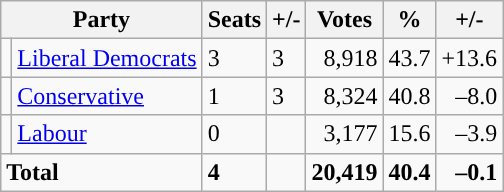<table class="wikitable sortable">
<tr>
<th colspan="2">Party</th>
<th>Seats</th>
<th>+/-</th>
<th>Votes</th>
<th>%</th>
<th>+/-</th>
</tr>
<tr>
<td style="background-color: "></td>
<td><a href='#'>Liberal Democrats</a></td>
<td>3</td>
<td> 3</td>
<td style="text-align:right;">8,918</td>
<td style="text-align:right;">43.7</td>
<td style="text-align:right;">+13.6</td>
</tr>
<tr>
<td style="background-color: "></td>
<td><a href='#'>Conservative</a></td>
<td>1</td>
<td> 3</td>
<td style="text-align:right;">8,324</td>
<td style="text-align:right;">40.8</td>
<td style="text-align:right;">–8.0</td>
</tr>
<tr>
<td style="background-color: "></td>
<td><a href='#'>Labour</a></td>
<td>0</td>
<td></td>
<td style="text-align:right;">3,177</td>
<td style="text-align:right;">15.6</td>
<td style="text-align:right;">–3.9</td>
</tr>
<tr>
<td colspan="2"><strong>Total</strong></td>
<td><strong>4</strong></td>
<td></td>
<td style="text-align:right;"><strong>20,419</strong></td>
<td style="text-align:right;"><strong>40.4</strong></td>
<td style="text-align:right;"><strong>–0.1</strong></td>
</tr>
</table>
